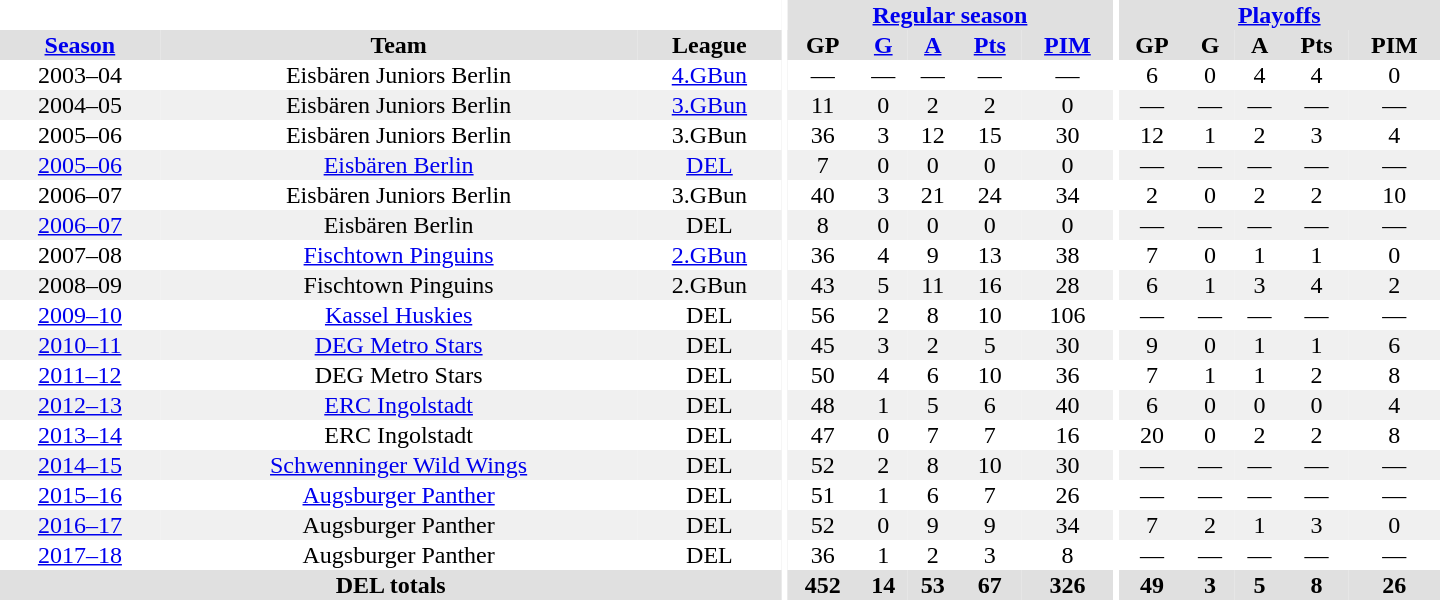<table border="0" cellpadding="1" cellspacing="0" style="text-align:center; width:60em">
<tr bgcolor="#e0e0e0">
<th colspan="3" bgcolor="#ffffff"></th>
<th rowspan="100" bgcolor="#ffffff"></th>
<th colspan="5"><a href='#'>Regular season</a></th>
<th rowspan="100" bgcolor="#ffffff"></th>
<th colspan="5"><a href='#'>Playoffs</a></th>
</tr>
<tr bgcolor="#e0e0e0">
<th><a href='#'>Season</a></th>
<th>Team</th>
<th>League</th>
<th>GP</th>
<th><a href='#'>G</a></th>
<th><a href='#'>A</a></th>
<th><a href='#'>Pts</a></th>
<th><a href='#'>PIM</a></th>
<th>GP</th>
<th>G</th>
<th>A</th>
<th>Pts</th>
<th>PIM</th>
</tr>
<tr ALIGN="center">
<td>2003–04</td>
<td>Eisbären Juniors Berlin</td>
<td><a href='#'>4.GBun</a></td>
<td>—</td>
<td>—</td>
<td>—</td>
<td>—</td>
<td>—</td>
<td>6</td>
<td>0</td>
<td>4</td>
<td>4</td>
<td>0</td>
</tr>
<tr ALIGN="center" bgcolor="#f0f0f0">
<td>2004–05</td>
<td>Eisbären Juniors Berlin</td>
<td><a href='#'>3.GBun</a></td>
<td>11</td>
<td>0</td>
<td>2</td>
<td>2</td>
<td>0</td>
<td>—</td>
<td>—</td>
<td>—</td>
<td>—</td>
<td>—</td>
</tr>
<tr ALIGN="center">
<td>2005–06</td>
<td>Eisbären Juniors Berlin</td>
<td>3.GBun</td>
<td>36</td>
<td>3</td>
<td>12</td>
<td>15</td>
<td>30</td>
<td>12</td>
<td>1</td>
<td>2</td>
<td>3</td>
<td>4</td>
</tr>
<tr ALIGN="center" bgcolor="#f0f0f0">
<td><a href='#'>2005–06</a></td>
<td><a href='#'>Eisbären Berlin</a></td>
<td><a href='#'>DEL</a></td>
<td>7</td>
<td>0</td>
<td>0</td>
<td>0</td>
<td>0</td>
<td>—</td>
<td>—</td>
<td>—</td>
<td>—</td>
<td>—</td>
</tr>
<tr ALIGN="center">
<td>2006–07</td>
<td>Eisbären Juniors Berlin</td>
<td>3.GBun</td>
<td>40</td>
<td>3</td>
<td>21</td>
<td>24</td>
<td>34</td>
<td>2</td>
<td>0</td>
<td>2</td>
<td>2</td>
<td>10</td>
</tr>
<tr ALIGN="center" bgcolor="#f0f0f0">
<td><a href='#'>2006–07</a></td>
<td>Eisbären Berlin</td>
<td>DEL</td>
<td>8</td>
<td>0</td>
<td>0</td>
<td>0</td>
<td>0</td>
<td>—</td>
<td>—</td>
<td>—</td>
<td>—</td>
<td>—</td>
</tr>
<tr ALIGN="center">
<td>2007–08</td>
<td><a href='#'>Fischtown Pinguins</a></td>
<td><a href='#'>2.GBun</a></td>
<td>36</td>
<td>4</td>
<td>9</td>
<td>13</td>
<td>38</td>
<td>7</td>
<td>0</td>
<td>1</td>
<td>1</td>
<td>0</td>
</tr>
<tr ALIGN="center" bgcolor="#f0f0f0">
<td>2008–09</td>
<td>Fischtown Pinguins</td>
<td>2.GBun</td>
<td>43</td>
<td>5</td>
<td>11</td>
<td>16</td>
<td>28</td>
<td>6</td>
<td>1</td>
<td>3</td>
<td>4</td>
<td>2</td>
</tr>
<tr ALIGN="center">
<td><a href='#'>2009–10</a></td>
<td><a href='#'>Kassel Huskies</a></td>
<td>DEL</td>
<td>56</td>
<td>2</td>
<td>8</td>
<td>10</td>
<td>106</td>
<td>—</td>
<td>—</td>
<td>—</td>
<td>—</td>
<td>—</td>
</tr>
<tr ALIGN="center"  bgcolor="#f0f0f0">
<td><a href='#'>2010–11</a></td>
<td><a href='#'>DEG Metro Stars</a></td>
<td>DEL</td>
<td>45</td>
<td>3</td>
<td>2</td>
<td>5</td>
<td>30</td>
<td>9</td>
<td>0</td>
<td>1</td>
<td>1</td>
<td>6</td>
</tr>
<tr ALIGN="center">
<td><a href='#'>2011–12</a></td>
<td>DEG Metro Stars</td>
<td>DEL</td>
<td>50</td>
<td>4</td>
<td>6</td>
<td>10</td>
<td>36</td>
<td>7</td>
<td>1</td>
<td>1</td>
<td>2</td>
<td>8</td>
</tr>
<tr ALIGN="center"  bgcolor="#f0f0f0">
<td><a href='#'>2012–13</a></td>
<td><a href='#'>ERC Ingolstadt</a></td>
<td>DEL</td>
<td>48</td>
<td>1</td>
<td>5</td>
<td>6</td>
<td>40</td>
<td>6</td>
<td>0</td>
<td>0</td>
<td>0</td>
<td>4</td>
</tr>
<tr ALIGN="center">
<td><a href='#'>2013–14</a></td>
<td>ERC Ingolstadt</td>
<td>DEL</td>
<td>47</td>
<td>0</td>
<td>7</td>
<td>7</td>
<td>16</td>
<td>20</td>
<td>0</td>
<td>2</td>
<td>2</td>
<td>8</td>
</tr>
<tr ALIGN="center" bgcolor="#f0f0f0">
<td><a href='#'>2014–15</a></td>
<td><a href='#'>Schwenninger Wild Wings</a></td>
<td>DEL</td>
<td>52</td>
<td>2</td>
<td>8</td>
<td>10</td>
<td>30</td>
<td>—</td>
<td>—</td>
<td>—</td>
<td>—</td>
<td>—</td>
</tr>
<tr ALIGN="center">
<td><a href='#'>2015–16</a></td>
<td><a href='#'>Augsburger Panther</a></td>
<td>DEL</td>
<td>51</td>
<td>1</td>
<td>6</td>
<td>7</td>
<td>26</td>
<td>—</td>
<td>—</td>
<td>—</td>
<td>—</td>
<td>—</td>
</tr>
<tr ALIGN="center"  bgcolor="#f0f0f0">
<td><a href='#'>2016–17</a></td>
<td>Augsburger Panther</td>
<td>DEL</td>
<td>52</td>
<td>0</td>
<td>9</td>
<td>9</td>
<td>34</td>
<td>7</td>
<td>2</td>
<td>1</td>
<td>3</td>
<td>0</td>
</tr>
<tr>
<td><a href='#'>2017–18</a></td>
<td>Augsburger Panther</td>
<td>DEL</td>
<td>36</td>
<td>1</td>
<td>2</td>
<td>3</td>
<td>8</td>
<td>—</td>
<td>—</td>
<td>—</td>
<td>—</td>
<td>—</td>
</tr>
<tr bgcolor="#e0e0e0">
<th colspan="3">DEL totals</th>
<th>452</th>
<th>14</th>
<th>53</th>
<th>67</th>
<th>326</th>
<th>49</th>
<th>3</th>
<th>5</th>
<th>8</th>
<th>26</th>
</tr>
</table>
